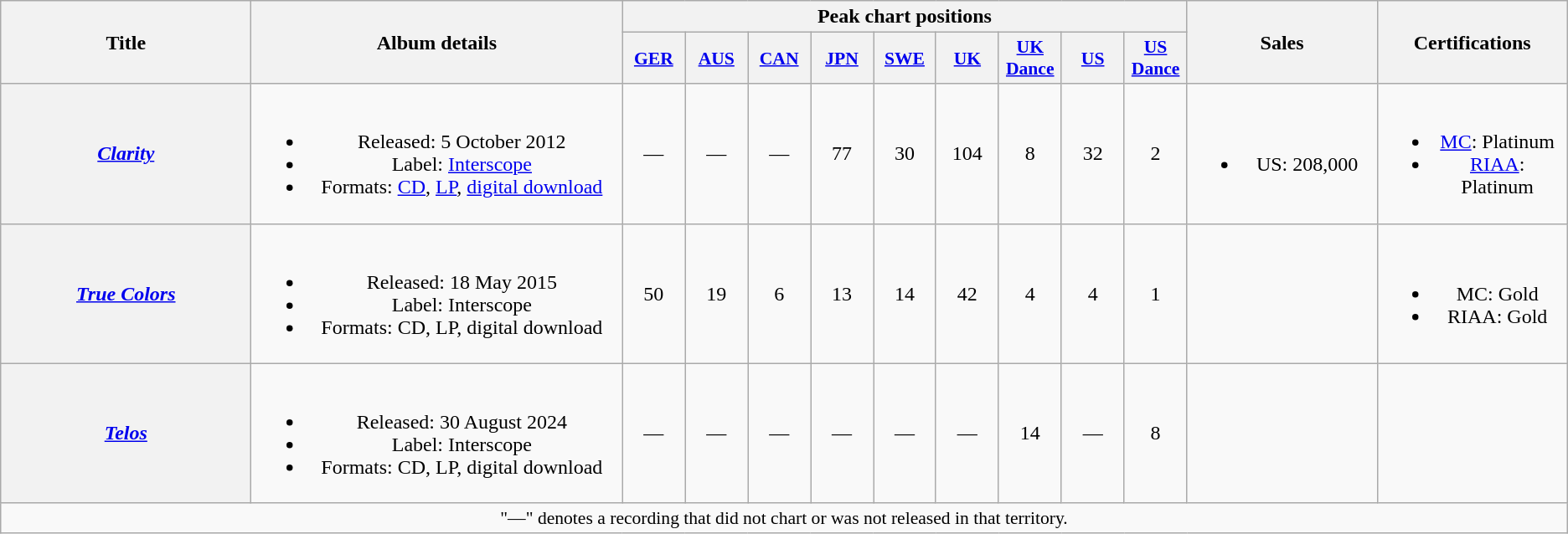<table class="wikitable plainrowheaders" style="text-align:center;">
<tr>
<th scope="col" rowspan="2" style="width:12em;">Title</th>
<th scope="col" rowspan="2" style="width:18em;">Album details</th>
<th scope="col" colspan="9">Peak chart positions</th>
<th scope="col" rowspan="2" style="width:9em;">Sales</th>
<th scope="col" rowspan="2">Certifications</th>
</tr>
<tr>
<th scope="col" style="width:3em;font-size:90%;"><a href='#'>GER</a><br></th>
<th scope="col" style="width:3em;font-size:90%;"><a href='#'>AUS</a><br></th>
<th scope="col" style="width:3em;font-size:90%;"><a href='#'>CAN</a><br></th>
<th scope="col" style="width:3em;font-size:90%;"><a href='#'>JPN</a><br></th>
<th scope="col" style="width:3em;font-size:90%;"><a href='#'>SWE</a><br></th>
<th scope="col" style="width:3em;font-size:90%;"><a href='#'>UK</a><br></th>
<th scope="col" style="width:3em;font-size:90%;"><a href='#'>UK<br>Dance</a><br></th>
<th scope="col" style="width:3em;font-size:90%;"><a href='#'>US</a><br></th>
<th scope="col" style="width:3em;font-size:90%;"><a href='#'>US<br>Dance</a><br></th>
</tr>
<tr>
<th scope="row"><em><a href='#'>Clarity</a></em></th>
<td><br><ul><li>Released: 5 October 2012</li><li>Label: <a href='#'>Interscope</a></li><li>Formats: <a href='#'>CD</a>, <a href='#'>LP</a>, <a href='#'>digital download</a></li></ul></td>
<td>—</td>
<td>—</td>
<td>—</td>
<td>77</td>
<td>30</td>
<td>104</td>
<td>8</td>
<td>32</td>
<td>2</td>
<td><br><ul><li>US: 208,000</li></ul></td>
<td><br><ul><li><a href='#'>MC</a>: Platinum</li><li><a href='#'>RIAA</a>: Platinum</li></ul></td>
</tr>
<tr>
<th scope="row"><em><a href='#'>True Colors</a></em></th>
<td><br><ul><li>Released: 18 May 2015</li><li>Label: Interscope</li><li>Formats: CD, LP, digital download</li></ul></td>
<td>50</td>
<td>19</td>
<td>6</td>
<td>13</td>
<td>14</td>
<td>42</td>
<td>4</td>
<td>4</td>
<td>1</td>
<td></td>
<td><br><ul><li>MC: Gold</li><li>RIAA: Gold</li></ul></td>
</tr>
<tr>
<th scope="row"><em><a href='#'>Telos</a></em></th>
<td><br><ul><li>Released: 30 August 2024</li><li>Label: Interscope</li><li>Formats: CD, LP, digital download</li></ul></td>
<td>—</td>
<td>—</td>
<td>—</td>
<td>—</td>
<td>—</td>
<td>—</td>
<td>14</td>
<td>—</td>
<td>8</td>
<td></td>
<td></td>
</tr>
<tr>
<td colspan="15" style="font-size:90%">"—" denotes a recording that did not chart or was not released in that territory.</td>
</tr>
</table>
